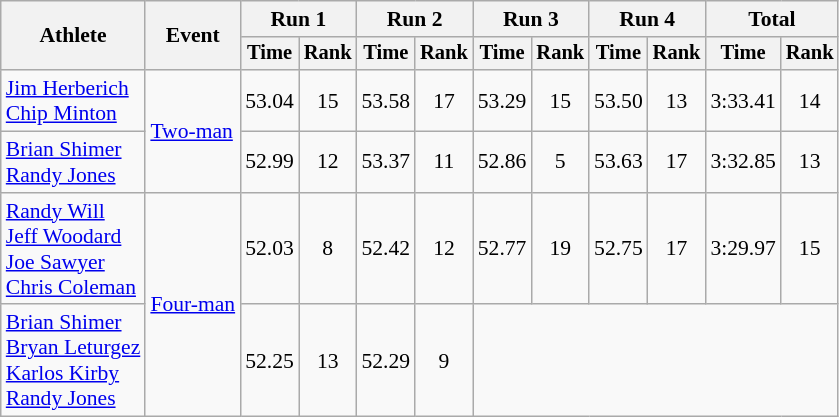<table class=wikitable style=font-size:90%;text-align:center>
<tr>
<th rowspan=2>Athlete</th>
<th rowspan=2>Event</th>
<th colspan=2>Run 1</th>
<th colspan=2>Run 2</th>
<th colspan=2>Run 3</th>
<th colspan=2>Run 4</th>
<th colspan=2>Total</th>
</tr>
<tr style=font-size:95%>
<th>Time</th>
<th>Rank</th>
<th>Time</th>
<th>Rank</th>
<th>Time</th>
<th>Rank</th>
<th>Time</th>
<th>Rank</th>
<th>Time</th>
<th>Rank</th>
</tr>
<tr>
<td align=left><a href='#'>Jim Herberich</a><br><a href='#'>Chip Minton</a></td>
<td align=left rowspan=2><a href='#'>Two-man</a></td>
<td>53.04</td>
<td>15</td>
<td>53.58</td>
<td>17</td>
<td>53.29</td>
<td>15</td>
<td>53.50</td>
<td>13</td>
<td>3:33.41</td>
<td>14</td>
</tr>
<tr>
<td align=left><a href='#'>Brian Shimer</a><br><a href='#'>Randy Jones</a></td>
<td>52.99</td>
<td>12</td>
<td>53.37</td>
<td>11</td>
<td>52.86</td>
<td>5</td>
<td>53.63</td>
<td>17</td>
<td>3:32.85</td>
<td>13</td>
</tr>
<tr>
<td align=left><a href='#'>Randy Will</a><br><a href='#'>Jeff Woodard</a><br><a href='#'>Joe Sawyer</a><br><a href='#'>Chris Coleman</a></td>
<td align=left rowspan=2><a href='#'>Four-man</a></td>
<td>52.03</td>
<td>8</td>
<td>52.42</td>
<td>12</td>
<td>52.77</td>
<td>19</td>
<td>52.75</td>
<td>17</td>
<td>3:29.97</td>
<td>15</td>
</tr>
<tr>
<td align=left><a href='#'>Brian Shimer</a><br><a href='#'>Bryan Leturgez</a><br><a href='#'>Karlos Kirby</a><br><a href='#'>Randy Jones</a></td>
<td>52.25</td>
<td>13</td>
<td>52.29</td>
<td>9</td>
<td colspan=6></td>
</tr>
</table>
